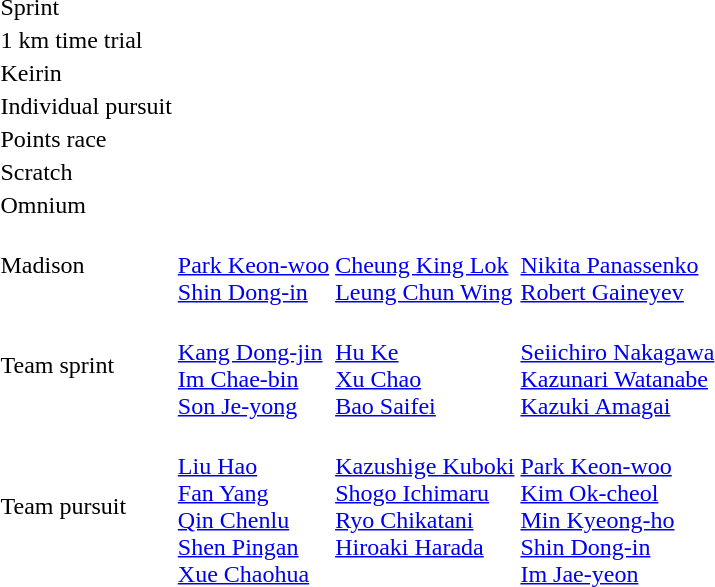<table>
<tr>
<td>Sprint</td>
<td></td>
<td></td>
<td></td>
</tr>
<tr>
<td>1 km time trial</td>
<td></td>
<td></td>
<td></td>
</tr>
<tr>
<td>Keirin</td>
<td></td>
<td></td>
<td></td>
</tr>
<tr>
<td>Individual pursuit</td>
<td></td>
<td></td>
<td></td>
</tr>
<tr>
<td>Points race</td>
<td></td>
<td></td>
<td></td>
</tr>
<tr>
<td>Scratch</td>
<td></td>
<td></td>
<td></td>
</tr>
<tr>
<td>Omnium</td>
<td></td>
<td></td>
<td></td>
</tr>
<tr>
<td>Madison</td>
<td><br><a href='#'>Park Keon-woo</a><br><a href='#'>Shin Dong-in</a></td>
<td><br><a href='#'>Cheung King Lok</a><br><a href='#'>Leung Chun Wing</a></td>
<td><br><a href='#'>Nikita Panassenko</a><br><a href='#'>Robert Gaineyev</a></td>
</tr>
<tr>
<td>Team sprint</td>
<td><br><a href='#'>Kang Dong-jin</a><br><a href='#'>Im Chae-bin</a><br><a href='#'>Son Je-yong</a></td>
<td><br><a href='#'>Hu Ke</a><br><a href='#'>Xu Chao</a><br><a href='#'>Bao Saifei</a></td>
<td><br><a href='#'>Seiichiro Nakagawa</a><br><a href='#'>Kazunari Watanabe</a><br><a href='#'>Kazuki Amagai</a></td>
</tr>
<tr>
<td>Team pursuit</td>
<td><br><a href='#'>Liu Hao</a><br><a href='#'>Fan Yang</a><br><a href='#'>Qin Chenlu</a><br><a href='#'>Shen Pingan</a><br><a href='#'>Xue Chaohua</a></td>
<td valign=top><br><a href='#'>Kazushige Kuboki</a><br><a href='#'>Shogo Ichimaru</a><br><a href='#'>Ryo Chikatani</a><br><a href='#'>Hiroaki Harada</a></td>
<td><br><a href='#'>Park Keon-woo</a><br><a href='#'>Kim Ok-cheol</a><br><a href='#'>Min Kyeong-ho</a><br><a href='#'>Shin Dong-in</a><br><a href='#'>Im Jae-yeon</a></td>
</tr>
</table>
